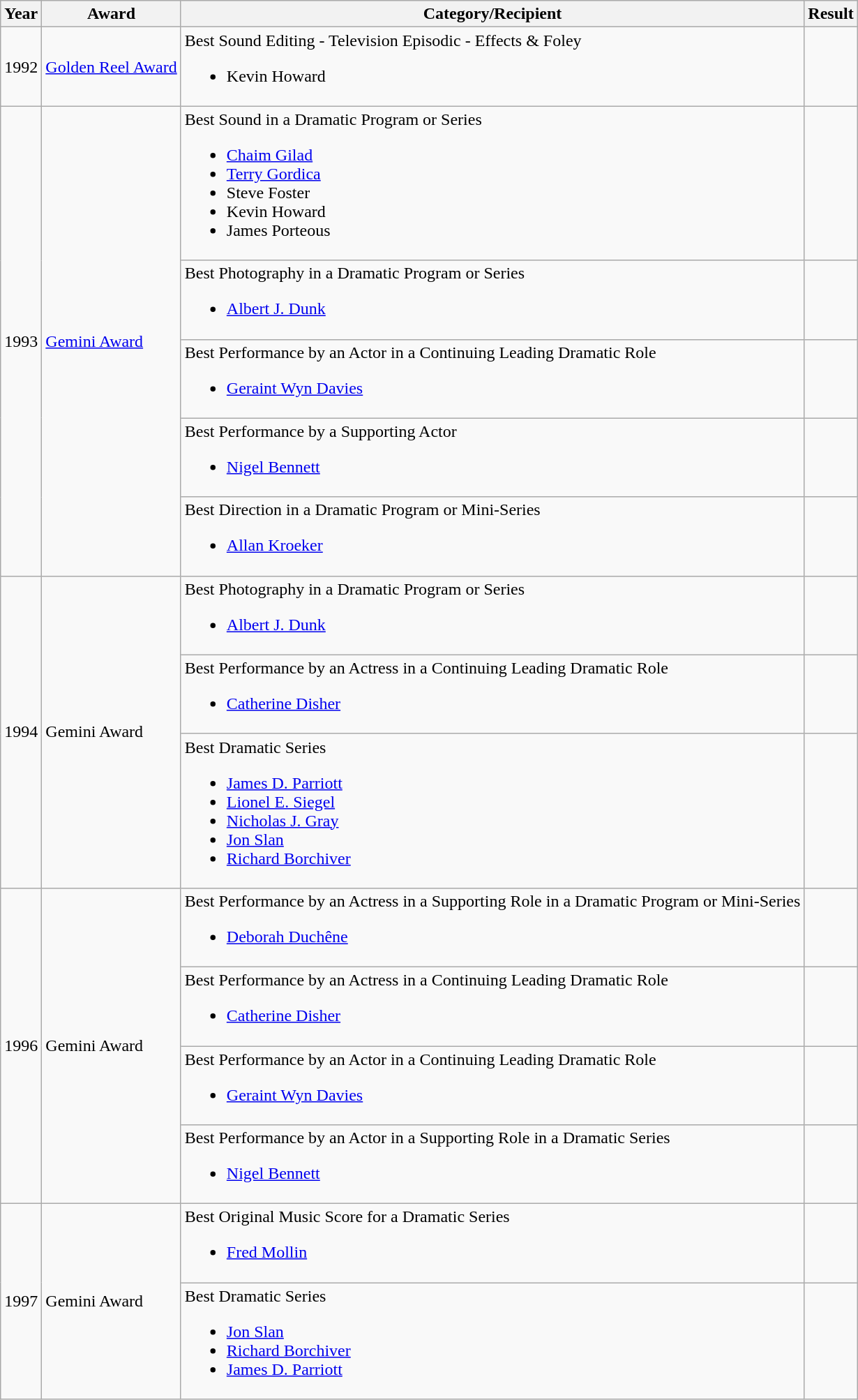<table class="wikitable">
<tr>
<th>Year</th>
<th>Award</th>
<th>Category/Recipient</th>
<th>Result</th>
</tr>
<tr>
<td>1992</td>
<td><a href='#'>Golden Reel Award</a></td>
<td>Best Sound Editing - Television Episodic - Effects & Foley<br><ul><li>Kevin Howard</li></ul></td>
<td></td>
</tr>
<tr>
<td rowspan="5">1993</td>
<td rowspan="5"><a href='#'>Gemini Award</a></td>
<td>Best Sound in a Dramatic Program or Series<br><ul><li><a href='#'>Chaim Gilad</a></li><li><a href='#'>Terry Gordica</a></li><li>Steve Foster</li><li>Kevin Howard</li><li>James Porteous</li></ul></td>
<td></td>
</tr>
<tr>
<td>Best Photography in a Dramatic Program or Series<br><ul><li><a href='#'>Albert J. Dunk</a></li></ul></td>
<td></td>
</tr>
<tr>
<td>Best Performance by an Actor in a Continuing Leading Dramatic Role<br><ul><li><a href='#'>Geraint Wyn Davies</a></li></ul></td>
<td></td>
</tr>
<tr>
<td>Best Performance by a Supporting Actor<br><ul><li><a href='#'>Nigel Bennett</a></li></ul></td>
<td></td>
</tr>
<tr>
<td>Best Direction in a Dramatic Program or Mini-Series<br><ul><li><a href='#'>Allan Kroeker</a></li></ul></td>
<td></td>
</tr>
<tr>
<td rowspan="3">1994</td>
<td rowspan="3">Gemini Award</td>
<td>Best Photography in a Dramatic Program or Series<br><ul><li><a href='#'>Albert J. Dunk</a></li></ul></td>
<td></td>
</tr>
<tr>
<td>Best Performance by an Actress in a Continuing Leading Dramatic Role<br><ul><li><a href='#'>Catherine Disher</a></li></ul></td>
<td></td>
</tr>
<tr>
<td>Best Dramatic Series<br><ul><li><a href='#'>James D. Parriott</a></li><li><a href='#'>Lionel E. Siegel</a></li><li><a href='#'>Nicholas J. Gray</a></li><li><a href='#'>Jon Slan</a></li><li><a href='#'>Richard Borchiver</a></li></ul></td>
<td></td>
</tr>
<tr>
<td rowspan="4">1996</td>
<td rowspan="4">Gemini Award</td>
<td>Best Performance by an Actress in a Supporting Role in a Dramatic Program or Mini-Series<br><ul><li><a href='#'>Deborah Duchêne</a></li></ul></td>
<td></td>
</tr>
<tr>
<td>Best Performance by an Actress in a Continuing Leading Dramatic Role<br><ul><li><a href='#'>Catherine Disher</a></li></ul></td>
<td></td>
</tr>
<tr>
<td>Best Performance by an Actor in a Continuing Leading Dramatic Role<br><ul><li><a href='#'>Geraint Wyn Davies</a></li></ul></td>
<td></td>
</tr>
<tr>
<td>Best Performance by an Actor in a Supporting Role in a Dramatic Series<br><ul><li><a href='#'>Nigel Bennett</a></li></ul></td>
<td></td>
</tr>
<tr>
<td rowspan="2">1997</td>
<td rowspan="2">Gemini Award</td>
<td>Best Original Music Score for a Dramatic Series<br><ul><li><a href='#'>Fred Mollin</a></li></ul></td>
<td></td>
</tr>
<tr>
<td>Best Dramatic Series<br><ul><li><a href='#'>Jon Slan</a></li><li><a href='#'>Richard Borchiver</a></li><li><a href='#'>James D. Parriott</a></li></ul></td>
<td></td>
</tr>
</table>
